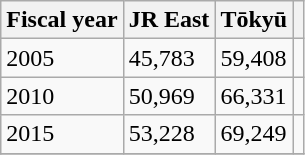<table class="wikitable">
<tr>
<th>Fiscal year</th>
<th>JR East</th>
<th>Tōkyū</th>
<th></th>
</tr>
<tr>
<td>2005</td>
<td>45,783</td>
<td>59,408</td>
<td></td>
</tr>
<tr>
<td>2010</td>
<td>50,969</td>
<td>66,331</td>
<td></td>
</tr>
<tr>
<td>2015</td>
<td>53,228</td>
<td>69,249</td>
<td></td>
</tr>
<tr>
</tr>
</table>
